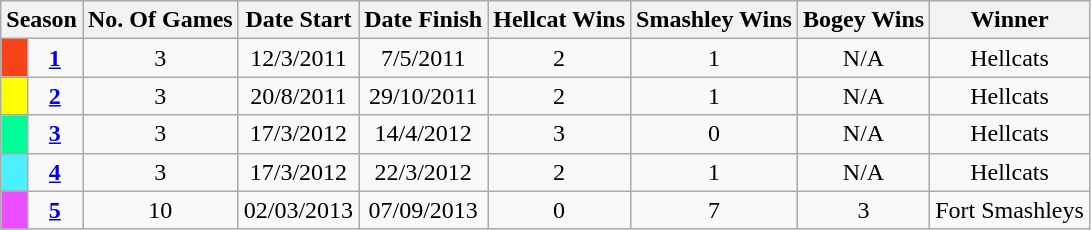<table class="wikitable" style="text-align: center;">
<tr>
<th colspan="2">Season</th>
<th>No. Of Games</th>
<th>Date Start</th>
<th>Date Finish</th>
<th>Hellcat Wins</th>
<th>Smashley Wins</th>
<th>Bogey Wins</th>
<th>Winner</th>
</tr>
<tr>
<td bgcolor="#f6431a"></td>
<td><strong><a href='#'>1</a></strong></td>
<td>3</td>
<td>12/3/2011</td>
<td>7/5/2011</td>
<td>2</td>
<td>1</td>
<td>N/A</td>
<td>Hellcats</td>
</tr>
<tr>
<td bgcolor="#FFFF00"></td>
<td><strong><a href='#'>2</a></strong></td>
<td>3</td>
<td>20/8/2011</td>
<td>29/10/2011</td>
<td>2</td>
<td>1</td>
<td>N/A</td>
<td>Hellcats</td>
</tr>
<tr>
<td bgcolor="#00FF99"></td>
<td><strong><a href='#'>3</a></strong></td>
<td>3</td>
<td>17/3/2012</td>
<td>14/4/2012</td>
<td>3</td>
<td>0</td>
<td>N/A</td>
<td>Hellcats</td>
</tr>
<tr>
<td bgcolor="#4df0ff"></td>
<td><strong><a href='#'>4</a></strong></td>
<td>3</td>
<td>17/3/2012</td>
<td>22/3/2012</td>
<td>2</td>
<td>1</td>
<td>N/A</td>
<td>Hellcats</td>
</tr>
<tr>
<td bgcolor="#ec4dff"></td>
<td><strong><a href='#'>5</a></strong></td>
<td>10</td>
<td>02/03/2013</td>
<td>07/09/2013</td>
<td>0</td>
<td>7</td>
<td>3</td>
<td>Fort Smashleys</td>
</tr>
</table>
